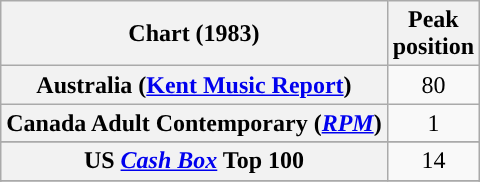<table class="wikitable sortable plainrowheaders">
<tr>
<th>Chart (1983)</th>
<th>Peak<br>position</th>
</tr>
<tr>
<th scope="row">Australia (<a href='#'>Kent Music Report</a>)</th>
<td style="text-align:center;">80</td>
</tr>
<tr>
<th scope="row">Canada Adult Contemporary (<em><a href='#'>RPM</a></em>)</th>
<td style="text-align:center;">1</td>
</tr>
<tr>
</tr>
<tr>
</tr>
<tr>
</tr>
<tr>
<th scope="row">US <a href='#'><em>Cash Box</em></a> Top 100</th>
<td style="text-align:center;”">14</td>
</tr>
<tr>
</tr>
<tr>
</tr>
</table>
